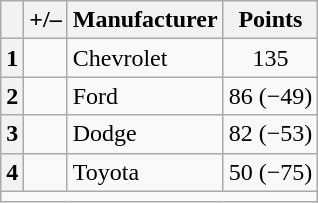<table class="wikitable">
<tr>
<th scope="col"></th>
<th scope="col">+/–</th>
<th scope="col">Manufacturer</th>
<th scope="col">Points</th>
</tr>
<tr>
<th scope="row"><strong>1</strong></th>
<td align="left"></td>
<td>Chevrolet</td>
<td style="text-align:center;">135</td>
</tr>
<tr>
<th scope="row"><strong>2</strong></th>
<td align="left"></td>
<td>Ford</td>
<td style="text-align:center;">86 (−49)</td>
</tr>
<tr>
<th scope="row"><strong>3</strong></th>
<td align="left"></td>
<td>Dodge</td>
<td style="text-align:center;">82 (−53)</td>
</tr>
<tr>
<th scope="row"><strong>4</strong></th>
<td align="left"></td>
<td>Toyota</td>
<td style="text-align:center;">50  (−75)</td>
</tr>
<tr class="sortbottom">
<td colspan="9"></td>
</tr>
</table>
